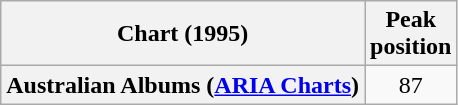<table class="wikitable sortable plainrowheaders" style="text-align:center">
<tr>
<th scope="col">Chart (1995)</th>
<th scope="col">Peak<br>position</th>
</tr>
<tr>
<th scope="row">Australian Albums (<a href='#'>ARIA Charts</a>)</th>
<td>87</td>
</tr>
</table>
